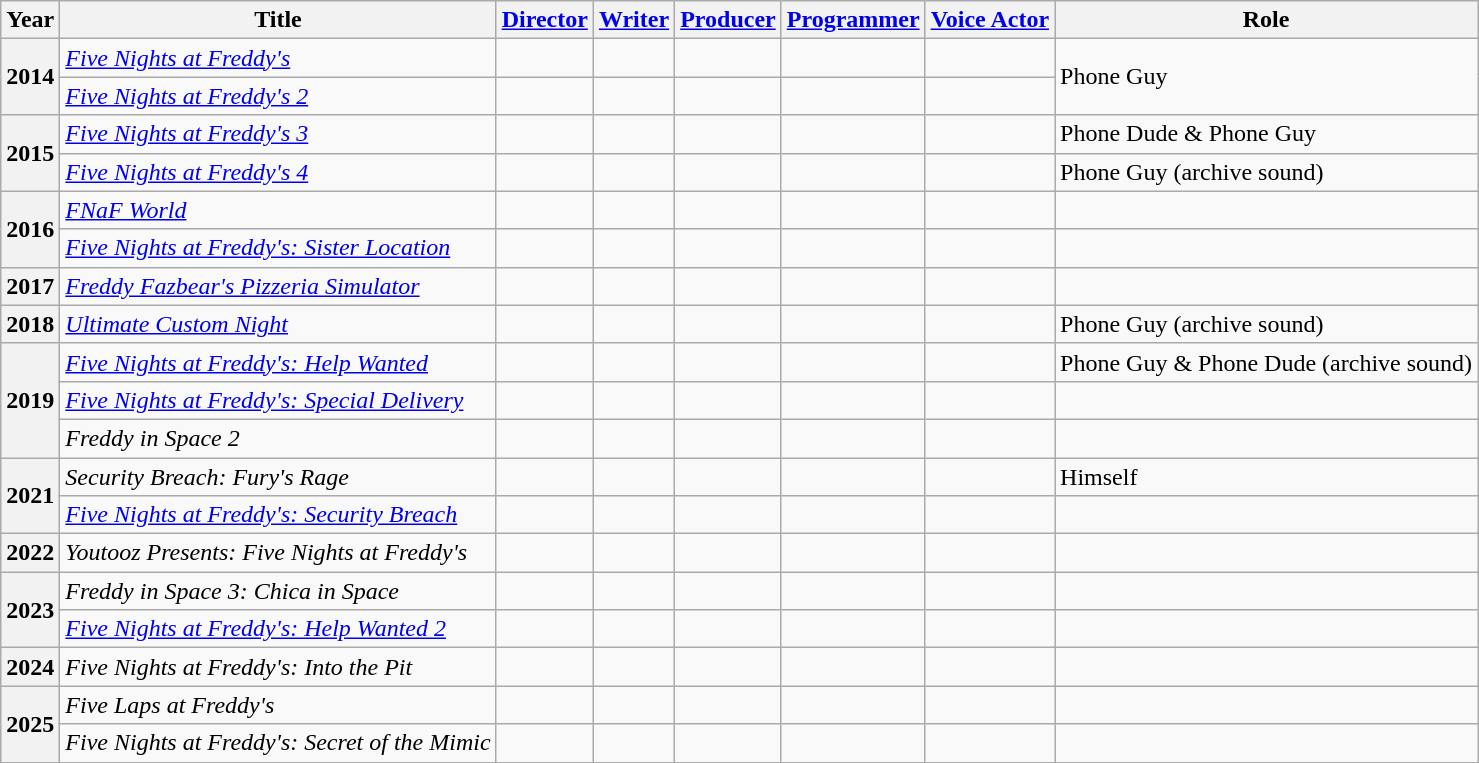<table class="wikitable sortable">
<tr>
<th scope="col">Year</th>
<th scope="col">Title</th>
<th><a href='#'>Director</a></th>
<th><a href='#'>Writer</a></th>
<th><a href='#'>Producer</a></th>
<th><a href='#'>Programmer</a></th>
<th><a href='#'>Voice Actor</a></th>
<th>Role</th>
</tr>
<tr>
<th rowspan="2" scope="row">2014</th>
<td><em><a href='#'>Five Nights at Freddy's</a></em></td>
<td></td>
<td></td>
<td></td>
<td></td>
<td></td>
<td rowspan=2>Phone Guy</td>
</tr>
<tr>
<td><em><a href='#'>Five Nights at Freddy's 2</a></em></td>
<td></td>
<td></td>
<td></td>
<td></td>
<td></td>
</tr>
<tr>
<th rowspan="2" scope="row">2015</th>
<td><em><a href='#'>Five Nights at Freddy's 3</a></em></td>
<td></td>
<td></td>
<td></td>
<td></td>
<td></td>
<td>Phone Dude & Phone Guy</td>
</tr>
<tr>
<td><em><a href='#'>Five Nights at Freddy's 4</a></em></td>
<td></td>
<td></td>
<td></td>
<td></td>
<td></td>
<td>Phone Guy (archive sound)</td>
</tr>
<tr>
<th rowspan="2" scope="row">2016</th>
<td><em><a href='#'>FNaF World</a></em></td>
<td></td>
<td></td>
<td></td>
<td></td>
<td></td>
<td></td>
</tr>
<tr>
<td><em><a href='#'>Five Nights at Freddy's: Sister Location</a></em></td>
<td></td>
<td></td>
<td></td>
<td></td>
<td></td>
<td></td>
</tr>
<tr>
<th scope="row">2017</th>
<td><em><a href='#'>Freddy Fazbear's Pizzeria Simulator</a></em></td>
<td></td>
<td></td>
<td></td>
<td></td>
<td></td>
<td></td>
</tr>
<tr>
<th scope="row">2018</th>
<td><em><a href='#'>Ultimate Custom Night</a></em></td>
<td></td>
<td></td>
<td></td>
<td></td>
<td></td>
<td>Phone Guy (archive sound)</td>
</tr>
<tr>
<th rowspan="3" scope="row">2019</th>
<td><em><a href='#'>Five Nights at Freddy's: Help Wanted</a></em></td>
<td></td>
<td></td>
<td></td>
<td></td>
<td></td>
<td>Phone Guy & Phone Dude (archive sound)</td>
</tr>
<tr>
<td><em><a href='#'>Five Nights at Freddy's: Special Delivery</a></em></td>
<td></td>
<td></td>
<td></td>
<td></td>
<td></td>
<td></td>
</tr>
<tr>
<td><em>Freddy in Space 2</em></td>
<td></td>
<td></td>
<td></td>
<td></td>
<td></td>
<td></td>
</tr>
<tr>
<th rowspan="2" scope="row">2021</th>
<td><em>Security Breach: Fury's Rage</em></td>
<td></td>
<td></td>
<td></td>
<td></td>
<td></td>
<td>Himself</td>
</tr>
<tr>
<td><em><a href='#'>Five Nights at Freddy's: Security Breach</a></em></td>
<td></td>
<td></td>
<td></td>
<td></td>
<td></td>
<td></td>
</tr>
<tr>
<th scope="row">2022</th>
<td><em>Youtooz Presents: Five Nights at Freddy's</em></td>
<td></td>
<td></td>
<td></td>
<td></td>
<td></td>
<td></td>
</tr>
<tr>
<th rowspan="2" scope="row">2023</th>
<td><em>Freddy in Space 3: Chica in Space</em></td>
<td></td>
<td></td>
<td></td>
<td></td>
<td></td>
<td></td>
</tr>
<tr>
<td><em><a href='#'>Five Nights at Freddy's: Help Wanted 2</a></em></td>
<td></td>
<td></td>
<td></td>
<td></td>
<td></td>
<td></td>
</tr>
<tr>
<th rowspan="1" scope="row">2024</th>
<td><em>Five Nights at Freddy's: Into the Pit</em></td>
<td></td>
<td></td>
<td></td>
<td></td>
<td></td>
<td></td>
</tr>
<tr>
<th rowspan="2" scope="row">2025</th>
<td><em>Five Laps at Freddy's</em></td>
<td></td>
<td></td>
<td></td>
<td></td>
<td></td>
<td></td>
</tr>
<tr>
<td><em>Five Nights at Freddy's: Secret of the Mimic</em></td>
<td></td>
<td></td>
<td></td>
<td></td>
<td></td>
<td></td>
</tr>
</table>
